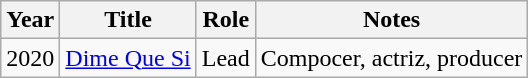<table class="wikitable">
<tr>
<th>Year</th>
<th>Title</th>
<th>Role</th>
<th>Notes</th>
</tr>
<tr>
<td>2020</td>
<td><a href='#'>Dime Que Si</a></td>
<td>Lead</td>
<td>Compocer, actriz, producer</td>
</tr>
</table>
